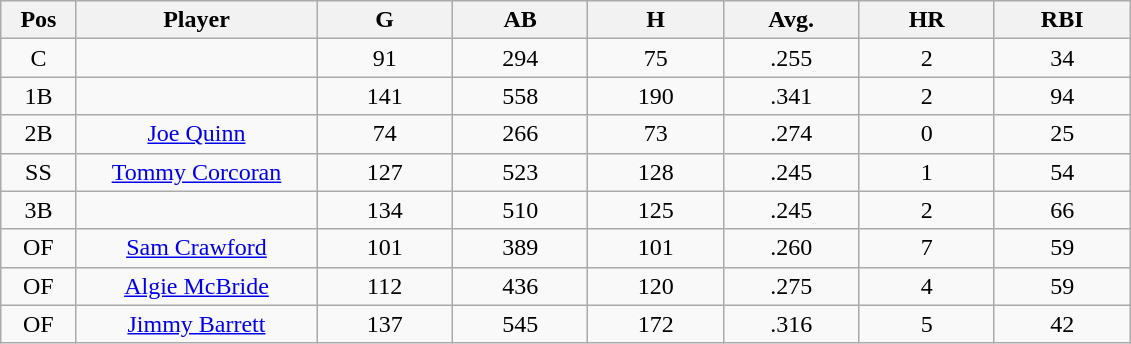<table class="wikitable sortable">
<tr>
<th bgcolor="#DDDDFF" width="5%">Pos</th>
<th bgcolor="#DDDDFF" width="16%">Player</th>
<th bgcolor="#DDDDFF" width="9%">G</th>
<th bgcolor="#DDDDFF" width="9%">AB</th>
<th bgcolor="#DDDDFF" width="9%">H</th>
<th bgcolor="#DDDDFF" width="9%">Avg.</th>
<th bgcolor="#DDDDFF" width="9%">HR</th>
<th bgcolor="#DDDDFF" width="9%">RBI</th>
</tr>
<tr align="center">
<td>C</td>
<td></td>
<td>91</td>
<td>294</td>
<td>75</td>
<td>.255</td>
<td>2</td>
<td>34</td>
</tr>
<tr align="center">
<td>1B</td>
<td></td>
<td>141</td>
<td>558</td>
<td>190</td>
<td>.341</td>
<td>2</td>
<td>94</td>
</tr>
<tr align="center">
<td>2B</td>
<td><a href='#'>Joe Quinn</a></td>
<td>74</td>
<td>266</td>
<td>73</td>
<td>.274</td>
<td>0</td>
<td>25</td>
</tr>
<tr align=center>
<td>SS</td>
<td><a href='#'>Tommy Corcoran</a></td>
<td>127</td>
<td>523</td>
<td>128</td>
<td>.245</td>
<td>1</td>
<td>54</td>
</tr>
<tr align=center>
<td>3B</td>
<td></td>
<td>134</td>
<td>510</td>
<td>125</td>
<td>.245</td>
<td>2</td>
<td>66</td>
</tr>
<tr align="center">
<td>OF</td>
<td><a href='#'>Sam Crawford</a></td>
<td>101</td>
<td>389</td>
<td>101</td>
<td>.260</td>
<td>7</td>
<td>59</td>
</tr>
<tr align=center>
<td>OF</td>
<td><a href='#'>Algie McBride</a></td>
<td>112</td>
<td>436</td>
<td>120</td>
<td>.275</td>
<td>4</td>
<td>59</td>
</tr>
<tr align=center>
<td>OF</td>
<td><a href='#'>Jimmy Barrett</a></td>
<td>137</td>
<td>545</td>
<td>172</td>
<td>.316</td>
<td>5</td>
<td>42</td>
</tr>
</table>
